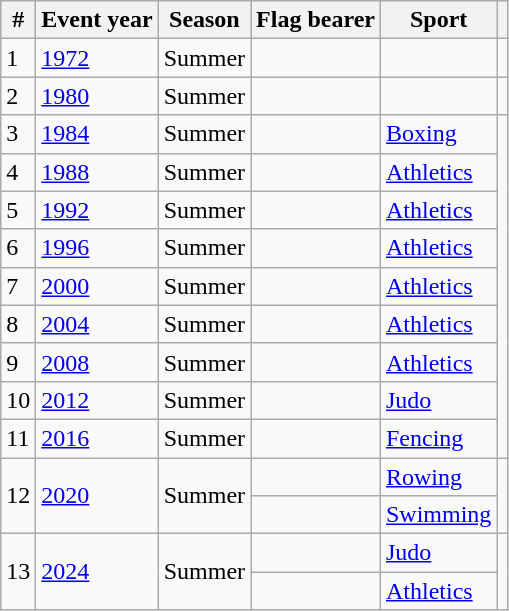<table class="wikitable sortable">
<tr>
<th>#</th>
<th>Event year</th>
<th>Season</th>
<th>Flag bearer</th>
<th>Sport</th>
<th></th>
</tr>
<tr>
<td>1</td>
<td><a href='#'>1972</a></td>
<td>Summer</td>
<td></td>
<td></td>
<td></td>
</tr>
<tr>
<td>2</td>
<td><a href='#'>1980</a></td>
<td>Summer</td>
<td></td>
<td></td>
<td></td>
</tr>
<tr>
<td>3</td>
<td><a href='#'>1984</a></td>
<td>Summer</td>
<td></td>
<td><a href='#'>Boxing</a></td>
<td rowspan=9></td>
</tr>
<tr>
<td>4</td>
<td><a href='#'>1988</a></td>
<td>Summer</td>
<td></td>
<td><a href='#'>Athletics</a></td>
</tr>
<tr>
<td>5</td>
<td><a href='#'>1992</a></td>
<td>Summer</td>
<td></td>
<td><a href='#'>Athletics</a></td>
</tr>
<tr>
<td>6</td>
<td><a href='#'>1996</a></td>
<td>Summer</td>
<td></td>
<td><a href='#'>Athletics</a></td>
</tr>
<tr>
<td>7</td>
<td><a href='#'>2000</a></td>
<td>Summer</td>
<td></td>
<td><a href='#'>Athletics</a></td>
</tr>
<tr>
<td>8</td>
<td><a href='#'>2004</a></td>
<td>Summer</td>
<td></td>
<td><a href='#'>Athletics</a></td>
</tr>
<tr>
<td>9</td>
<td><a href='#'>2008</a></td>
<td>Summer</td>
<td></td>
<td><a href='#'>Athletics</a></td>
</tr>
<tr>
<td>10</td>
<td><a href='#'>2012</a></td>
<td>Summer</td>
<td></td>
<td><a href='#'>Judo</a></td>
</tr>
<tr>
<td>11</td>
<td><a href='#'>2016</a></td>
<td>Summer</td>
<td></td>
<td><a href='#'>Fencing</a></td>
</tr>
<tr>
<td rowspan=2>12</td>
<td rowspan=2><a href='#'>2020</a></td>
<td rowspan=2>Summer</td>
<td></td>
<td><a href='#'>Rowing</a></td>
<td rowspan=2></td>
</tr>
<tr>
<td></td>
<td><a href='#'>Swimming</a></td>
</tr>
<tr>
<td rowspan=2>13</td>
<td rowspan=2><a href='#'>2024</a></td>
<td rowspan=2>Summer</td>
<td></td>
<td><a href='#'>Judo</a></td>
<td rowspan=2></td>
</tr>
<tr>
<td></td>
<td><a href='#'>Athletics</a></td>
</tr>
</table>
